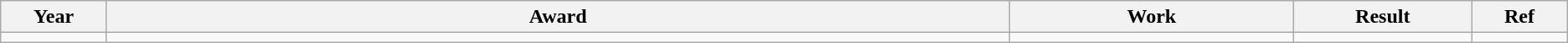<table class="wikitable sortable plainrowheaders">
<tr>
<th scope="col" style="width:0.5%;">Year</th>
<th scope="col" style="width:7%;">Award</th>
<th scope="col" style="width:2%;">Work</th>
<th scope="col" style="width:1%;">Result</th>
<th scope="col" style="width:0.5%;">Ref</th>
</tr>
<tr>
<td></td>
<td></td>
<td></td>
<td></td>
<td></td>
</tr>
</table>
